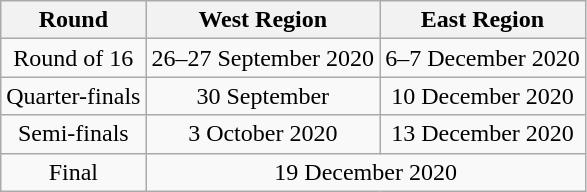<table class="wikitable" style="text-align:center">
<tr>
<th>Round</th>
<th>West Region</th>
<th>East Region</th>
</tr>
<tr>
<td>Round of 16</td>
<td>26–27 September 2020</td>
<td>6–7 December 2020</td>
</tr>
<tr>
<td>Quarter-finals</td>
<td>30 September</td>
<td>10 December 2020</td>
</tr>
<tr>
<td>Semi-finals</td>
<td>3 October 2020</td>
<td>13 December 2020</td>
</tr>
<tr>
<td>Final</td>
<td colspan=2>19 December 2020</td>
</tr>
</table>
